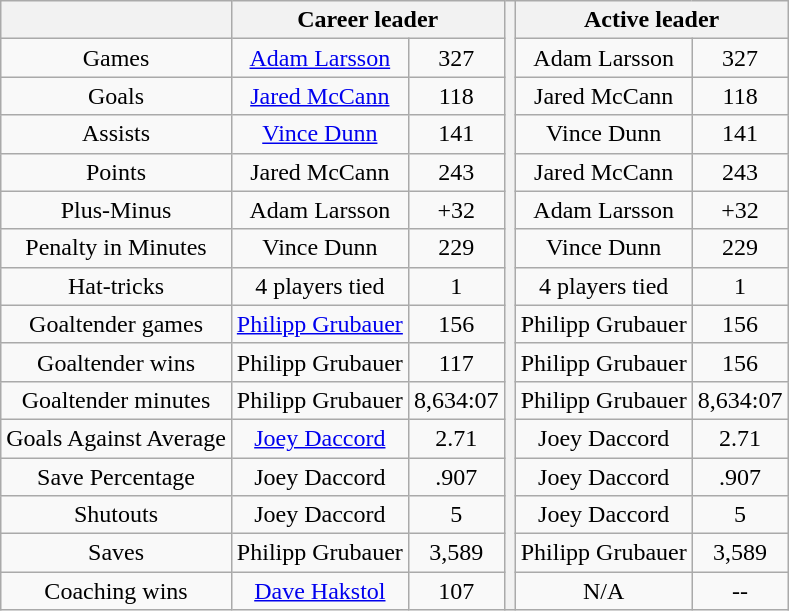<table class="wikitable" style="text-align: center; font-size: 100%">
<tr>
<th></th>
<th colspan="2">Career leader</th>
<th rowspan="16"></th>
<th colspan="2">Active leader</th>
</tr>
<tr>
<td>Games</td>
<td><a href='#'>Adam Larsson</a></td>
<td>327</td>
<td>Adam Larsson</td>
<td>327</td>
</tr>
<tr>
<td>Goals</td>
<td><a href='#'>Jared McCann</a></td>
<td>118</td>
<td>Jared McCann</td>
<td>118</td>
</tr>
<tr>
<td>Assists</td>
<td><a href='#'>Vince Dunn</a></td>
<td>141</td>
<td>Vince Dunn</td>
<td>141</td>
</tr>
<tr>
<td>Points</td>
<td>Jared McCann</td>
<td>243</td>
<td>Jared McCann</td>
<td>243</td>
</tr>
<tr>
<td>Plus-Minus</td>
<td>Adam Larsson</td>
<td>+32</td>
<td>Adam Larsson</td>
<td>+32</td>
</tr>
<tr>
<td>Penalty in Minutes</td>
<td>Vince Dunn</td>
<td>229</td>
<td>Vince Dunn</td>
<td>229</td>
</tr>
<tr>
<td>Hat-tricks</td>
<td>4 players tied</td>
<td>1</td>
<td>4 players tied</td>
<td>1</td>
</tr>
<tr>
<td>Goaltender games</td>
<td><a href='#'>Philipp Grubauer</a></td>
<td>156</td>
<td>Philipp Grubauer</td>
<td>156</td>
</tr>
<tr>
<td>Goaltender wins</td>
<td>Philipp Grubauer</td>
<td>117</td>
<td>Philipp Grubauer</td>
<td>156</td>
</tr>
<tr>
<td>Goaltender minutes</td>
<td>Philipp Grubauer</td>
<td>8,634:07</td>
<td>Philipp Grubauer</td>
<td>8,634:07</td>
</tr>
<tr>
<td>Goals Against Average</td>
<td><a href='#'>Joey Daccord</a></td>
<td>2.71</td>
<td>Joey Daccord</td>
<td>2.71</td>
</tr>
<tr>
<td>Save Percentage</td>
<td>Joey Daccord</td>
<td>.907</td>
<td>Joey Daccord</td>
<td>.907</td>
</tr>
<tr>
<td>Shutouts</td>
<td>Joey Daccord</td>
<td>5</td>
<td>Joey Daccord</td>
<td>5</td>
</tr>
<tr>
<td>Saves</td>
<td>Philipp Grubauer</td>
<td>3,589</td>
<td>Philipp Grubauer</td>
<td>3,589</td>
</tr>
<tr>
<td>Coaching wins</td>
<td><a href='#'>Dave Hakstol</a></td>
<td>107</td>
<td>N/A</td>
<td>--</td>
</tr>
</table>
